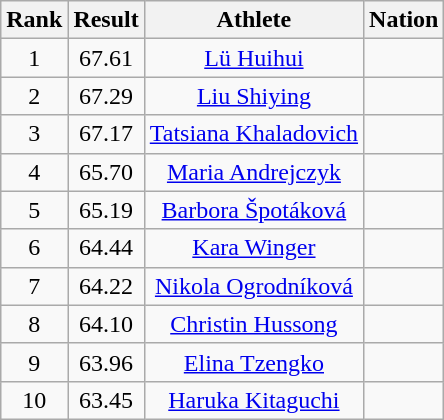<table class="wikitable" style="text-align:center">
<tr>
<th>Rank</th>
<th>Result</th>
<th>Athlete</th>
<th>Nation</th>
</tr>
<tr>
<td>1</td>
<td>67.61</td>
<td><a href='#'>Lü Huihui</a></td>
<td align=left></td>
</tr>
<tr>
<td>2</td>
<td>67.29</td>
<td><a href='#'>Liu Shiying</a></td>
<td align=left></td>
</tr>
<tr>
<td>3</td>
<td>67.17</td>
<td><a href='#'>Tatsiana Khaladovich</a></td>
<td align=left></td>
</tr>
<tr>
<td>4</td>
<td>65.70</td>
<td><a href='#'>Maria Andrejczyk</a></td>
<td align=left></td>
</tr>
<tr>
<td>5</td>
<td>65.19</td>
<td><a href='#'>Barbora Špotáková</a></td>
<td align=left></td>
</tr>
<tr>
<td>6</td>
<td>64.44</td>
<td><a href='#'>Kara Winger</a></td>
<td align=left></td>
</tr>
<tr>
<td>7</td>
<td>64.22</td>
<td><a href='#'>Nikola Ogrodníková</a></td>
<td align=left></td>
</tr>
<tr>
<td>8</td>
<td>64.10</td>
<td><a href='#'>Christin Hussong</a></td>
<td align=left></td>
</tr>
<tr>
<td>9</td>
<td>63.96</td>
<td><a href='#'>Elina Tzengko</a></td>
<td align=left></td>
</tr>
<tr>
<td>10</td>
<td>63.45</td>
<td><a href='#'>Haruka Kitaguchi</a></td>
<td align=left></td>
</tr>
</table>
